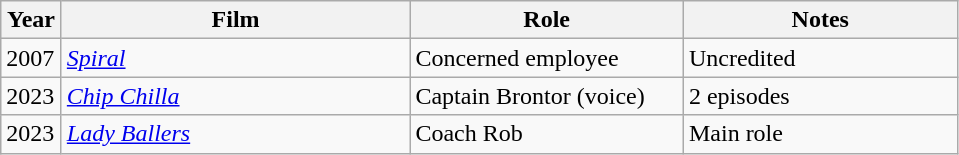<table class="wikitable">
<tr>
<th style="width:33px;">Year</th>
<th style="width:225px;">Film</th>
<th style="width:175px;">Role</th>
<th style="width:175px;">Notes</th>
</tr>
<tr>
<td>2007</td>
<td><em><a href='#'>Spiral</a></em></td>
<td>Concerned employee</td>
<td>Uncredited</td>
</tr>
<tr>
<td>2023</td>
<td><em><a href='#'>Chip Chilla</a></em></td>
<td>Captain Brontor (voice)</td>
<td>2 episodes</td>
</tr>
<tr>
<td>2023</td>
<td><em><a href='#'>Lady Ballers</a></em></td>
<td>Coach Rob</td>
<td>Main role</td>
</tr>
</table>
